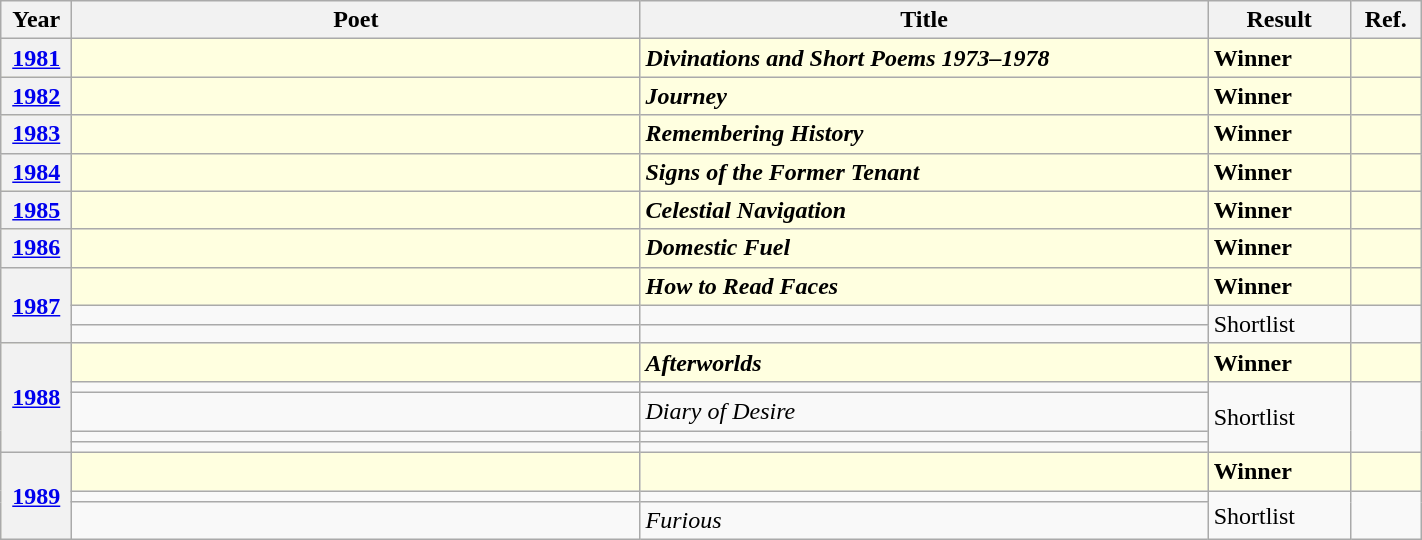<table class="wikitable sortable mw-collapsible" width=75% width=100%>
<tr>
<th width=5%>Year</th>
<th width=40%>Poet</th>
<th width=40%>Title</th>
<th width=10%>Result</th>
<th width=5% class="unsortable">Ref.</th>
</tr>
<tr style=background:lightyellow>
<th><a href='#'>1981</a></th>
<td><strong></strong></td>
<td><strong><em>Divinations and Short Poems 1973–1978</em></strong></td>
<td><strong>Winner</strong></td>
<td></td>
</tr>
<tr style=background:lightyellow>
<th><a href='#'>1982</a></th>
<td><strong></strong></td>
<td><strong><em>Journey</em></strong></td>
<td><strong>Winner</strong></td>
<td></td>
</tr>
<tr style=background:lightyellow>
<th><a href='#'>1983</a></th>
<td><strong></strong></td>
<td><strong><em>Remembering History</em></strong></td>
<td><strong>Winner</strong></td>
<td></td>
</tr>
<tr style=background:lightyellow>
<th><a href='#'>1984</a></th>
<td><strong></strong></td>
<td><strong><em>Signs of the Former Tenant</em></strong></td>
<td><strong>Winner</strong></td>
<td></td>
</tr>
<tr style=background:lightyellow>
<th><a href='#'>1985</a></th>
<td><strong></strong></td>
<td><strong><em>Celestial Navigation</em></strong></td>
<td><strong>Winner</strong></td>
<td></td>
</tr>
<tr style=background:lightyellow>
<th><a href='#'>1986</a></th>
<td><strong></strong></td>
<td><strong><em>Domestic Fuel</em></strong></td>
<td><strong>Winner</strong></td>
<td></td>
</tr>
<tr style=background:lightyellow>
<th rowspan=3><a href='#'>1987</a></th>
<td><strong></strong></td>
<td><strong><em>How to Read Faces</em></strong></td>
<td><strong>Winner</strong></td>
<td></td>
</tr>
<tr>
<td></td>
<td><em></em></td>
<td rowspan=2>Shortlist</td>
<td rowspan=2></td>
</tr>
<tr>
<td></td>
<td><em></em></td>
</tr>
<tr style=background:lightyellow>
<th rowspan="5"><a href='#'>1988</a></th>
<td><strong></strong></td>
<td><strong><em>Afterworlds</em></strong></td>
<td><strong>Winner</strong></td>
<td></td>
</tr>
<tr>
<td></td>
<td><em></em></td>
<td rowspan=4>Shortlist</td>
<td rowspan=4></td>
</tr>
<tr>
<td></td>
<td><em>Diary of Desire</em></td>
</tr>
<tr>
<td></td>
<td><em></em></td>
</tr>
<tr>
<td></td>
<td><em></em></td>
</tr>
<tr style=background:lightyellow>
<th rowspan="3"><a href='#'>1989</a></th>
<td><strong></strong></td>
<td><strong><em></em></strong></td>
<td><strong>Winner</strong></td>
<td></td>
</tr>
<tr>
<td></td>
<td><em></em></td>
<td rowspan=2>Shortlist</td>
<td rowspan=2></td>
</tr>
<tr>
<td></td>
<td><em>Furious</em></td>
</tr>
</table>
